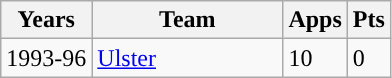<table class="wikitable" style="text-align:left;">
<tr>
<th>Years</th>
<th width=120px>Team</th>
<th>Apps</th>
<th>Pts</th>
</tr>
<tr>
<td>1993-96</td>
<td><a href='#'>Ulster</a></td>
<td>10</td>
<td>0</td>
</tr>
</table>
